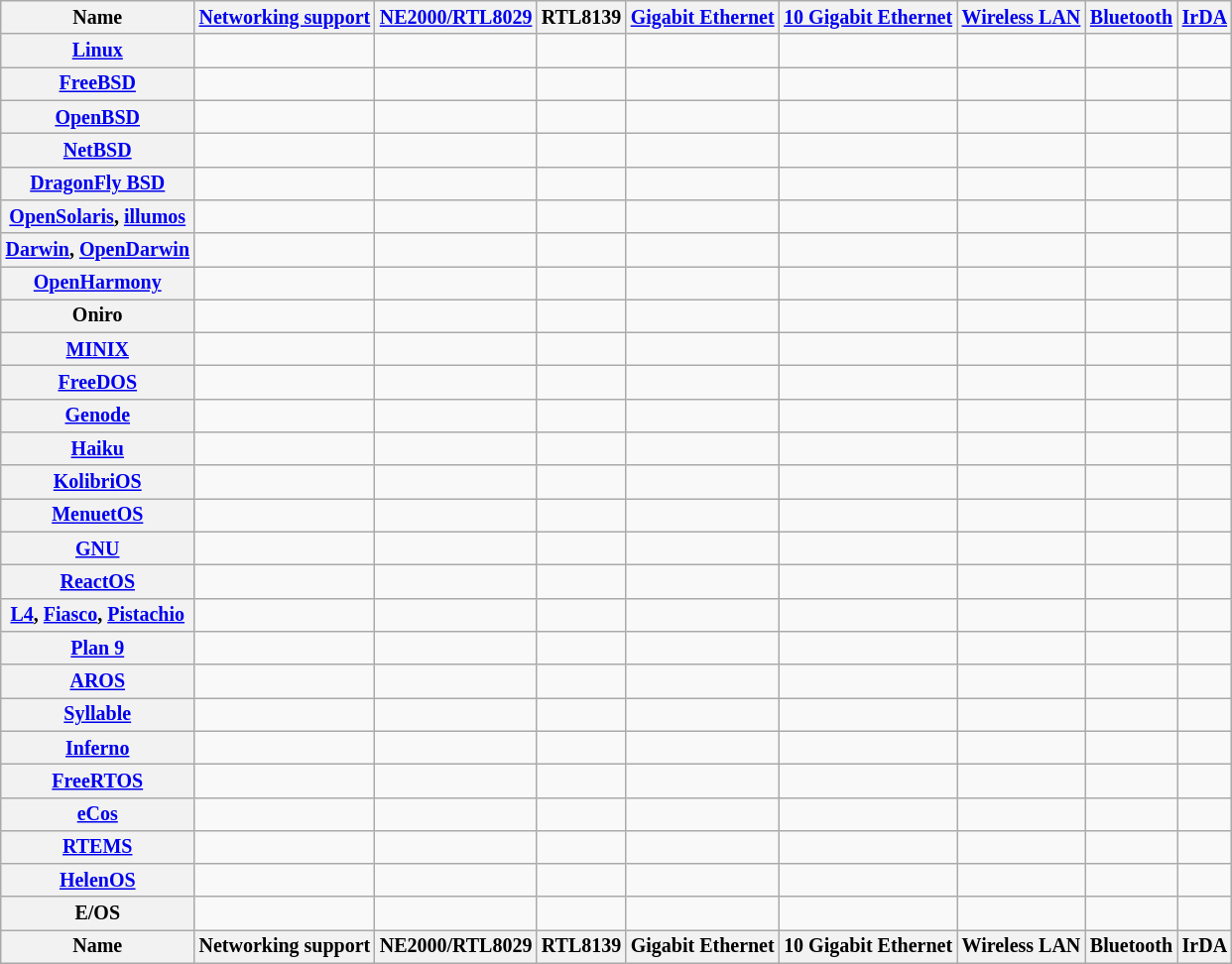<table class="sortable wikitable" style="font-size: smaller; text-align: center; width: auto;">
<tr>
<th>Name</th>
<th><a href='#'>Networking support</a></th>
<th><a href='#'>NE2000/RTL8029</a></th>
<th>RTL8139</th>
<th><a href='#'>Gigabit Ethernet</a></th>
<th><a href='#'>10 Gigabit Ethernet</a></th>
<th><a href='#'>Wireless LAN</a></th>
<th><a href='#'>Bluetooth</a></th>
<th><a href='#'>IrDA</a></th>
</tr>
<tr>
<th><a href='#'>Linux</a></th>
<td></td>
<td></td>
<td></td>
<td></td>
<td></td>
<td></td>
<td></td>
<td></td>
</tr>
<tr>
<th><a href='#'>FreeBSD</a></th>
<td></td>
<td></td>
<td></td>
<td></td>
<td></td>
<td></td>
<td></td>
<td></td>
</tr>
<tr>
<th><a href='#'>OpenBSD</a></th>
<td></td>
<td></td>
<td></td>
<td></td>
<td></td>
<td></td>
<td></td>
<td></td>
</tr>
<tr>
<th><a href='#'>NetBSD</a></th>
<td></td>
<td></td>
<td></td>
<td></td>
<td></td>
<td></td>
<td></td>
<td></td>
</tr>
<tr>
<th><a href='#'>DragonFly BSD</a></th>
<td></td>
<td></td>
<td></td>
<td></td>
<td></td>
<td></td>
<td></td>
<td></td>
</tr>
<tr>
<th><a href='#'>OpenSolaris</a>, <a href='#'>illumos</a></th>
<td></td>
<td></td>
<td></td>
<td></td>
<td></td>
<td></td>
<td></td>
<td></td>
</tr>
<tr>
<th><a href='#'>Darwin</a>, <a href='#'>OpenDarwin</a></th>
<td></td>
<td></td>
<td></td>
<td></td>
<td></td>
<td></td>
<td></td>
<td></td>
</tr>
<tr>
<th><a href='#'>OpenHarmony</a></th>
<td></td>
<td></td>
<td></td>
<td></td>
<td></td>
<td></td>
<td></td>
<td></td>
</tr>
<tr>
<th>Oniro</th>
<td></td>
<td></td>
<td></td>
<td></td>
<td></td>
<td></td>
<td></td>
<td></td>
</tr>
<tr>
<th><a href='#'>MINIX</a></th>
<td></td>
<td></td>
<td></td>
<td></td>
<td></td>
<td></td>
<td></td>
<td></td>
</tr>
<tr>
<th><a href='#'>FreeDOS</a></th>
<td></td>
<td></td>
<td></td>
<td></td>
<td></td>
<td></td>
<td></td>
<td></td>
</tr>
<tr>
<th><a href='#'>Genode</a></th>
<td></td>
<td></td>
<td></td>
<td></td>
<td></td>
<td></td>
<td></td>
<td></td>
</tr>
<tr>
<th><a href='#'>Haiku</a></th>
<td></td>
<td></td>
<td></td>
<td></td>
<td></td>
<td></td>
<td></td>
<td></td>
</tr>
<tr>
<th><a href='#'>KolibriOS</a></th>
<td></td>
<td></td>
<td></td>
<td></td>
<td></td>
<td></td>
<td></td>
<td></td>
</tr>
<tr>
<th><a href='#'>MenuetOS</a></th>
<td></td>
<td></td>
<td></td>
<td></td>
<td></td>
<td></td>
<td></td>
<td></td>
</tr>
<tr>
<th><a href='#'>GNU</a></th>
<td></td>
<td></td>
<td></td>
<td></td>
<td></td>
<td></td>
<td></td>
<td></td>
</tr>
<tr>
<th><a href='#'>ReactOS</a></th>
<td></td>
<td></td>
<td></td>
<td></td>
<td></td>
<td></td>
<td></td>
<td></td>
</tr>
<tr>
<th><a href='#'>L4</a>, <a href='#'>Fiasco</a>, <a href='#'>Pistachio</a></th>
<td></td>
<td></td>
<td></td>
<td></td>
<td></td>
<td></td>
<td></td>
<td></td>
</tr>
<tr>
<th><a href='#'>Plan 9</a></th>
<td></td>
<td></td>
<td></td>
<td></td>
<td></td>
<td></td>
<td></td>
<td></td>
</tr>
<tr>
<th><a href='#'>AROS</a></th>
<td></td>
<td></td>
<td></td>
<td></td>
<td></td>
<td></td>
<td></td>
<td></td>
</tr>
<tr>
<th><a href='#'>Syllable</a></th>
<td></td>
<td></td>
<td></td>
<td></td>
<td></td>
<td></td>
<td></td>
<td></td>
</tr>
<tr>
<th><a href='#'>Inferno</a></th>
<td></td>
<td></td>
<td></td>
<td></td>
<td></td>
<td></td>
<td></td>
<td></td>
</tr>
<tr>
<th><a href='#'>FreeRTOS</a></th>
<td></td>
<td></td>
<td></td>
<td></td>
<td></td>
<td></td>
<td></td>
</tr>
<tr>
<th><a href='#'>eCos</a></th>
<td></td>
<td></td>
<td></td>
<td></td>
<td></td>
<td></td>
<td></td>
<td></td>
</tr>
<tr>
<th><a href='#'>RTEMS</a></th>
<td></td>
<td></td>
<td></td>
<td></td>
<td></td>
<td></td>
<td></td>
<td></td>
</tr>
<tr>
<th><a href='#'>HelenOS</a></th>
<td></td>
<td></td>
<td></td>
<td></td>
<td></td>
<td></td>
<td></td>
<td></td>
</tr>
<tr>
<th>E/OS</th>
<td></td>
<td></td>
<td></td>
<td></td>
<td></td>
<td></td>
<td></td>
<td><br></td>
</tr>
<tr class="sortbottom">
<th>Name</th>
<th>Networking support</th>
<th>NE2000/RTL8029</th>
<th>RTL8139</th>
<th>Gigabit Ethernet</th>
<th>10 Gigabit Ethernet</th>
<th>Wireless LAN</th>
<th>Bluetooth</th>
<th>IrDA</th>
</tr>
</table>
